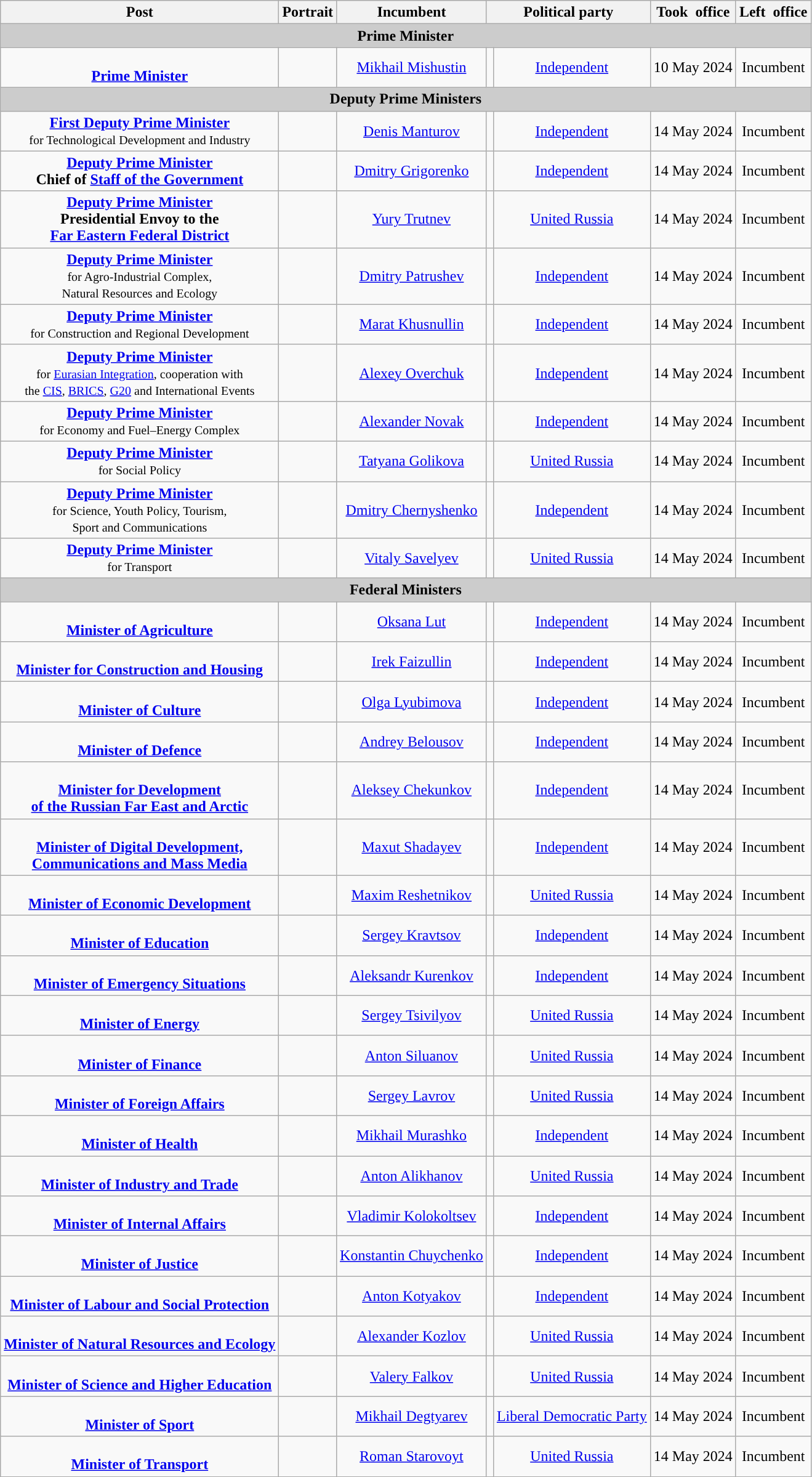<table class="wikitable" style="text-align:center">
<tr>
<th>Post</th>
<th>Portrait</th>
<th>Incumbent</th>
<th colspan="2">Political party</th>
<th>Took office</th>
<th>Left office</th>
</tr>
<tr>
<th colspan="7" style="background:#ccc;">Prime Minister</th>
</tr>
<tr>
<td><br><strong><a href='#'>Prime Minister</a></strong></td>
<td></td>
<td><a href='#'>Mikhail Mishustin</a></td>
<td style="background:"></td>
<td><a href='#'>Independent</a></td>
<td>10 May 2024</td>
<td>Incumbent</td>
</tr>
<tr>
<th colspan="7" style="background:#ccc;">Deputy Prime Ministers</th>
</tr>
<tr>
<td><strong><a href='#'>First Deputy Prime Minister</a></strong><br><small>for Technological Development and Industry</small></td>
<td></td>
<td><a href='#'>Denis Manturov</a></td>
<td style="background:"></td>
<td><a href='#'>Independent</a></td>
<td>14 May 2024</td>
<td>Incumbent</td>
</tr>
<tr>
<td><strong><a href='#'>Deputy Prime Minister</a></strong><br><strong>Chief of <a href='#'>Staff of the Government</a></strong></td>
<td></td>
<td><a href='#'>Dmitry Grigorenko</a></td>
<td style="background:"></td>
<td><a href='#'>Independent</a></td>
<td>14 May 2024</td>
<td>Incumbent</td>
</tr>
<tr>
<td><strong><a href='#'>Deputy Prime Minister</a></strong><br><strong>Presidential Envoy to the<br><a href='#'>Far Eastern Federal District</a></strong></td>
<td></td>
<td><a href='#'>Yury Trutnev</a></td>
<td style="background:"></td>
<td><a href='#'>United Russia</a></td>
<td>14 May 2024</td>
<td>Incumbent</td>
</tr>
<tr>
<td><strong><a href='#'>Deputy Prime Minister</a></strong><br><small>for Agro-Industrial Complex,<br>Natural Resources and Ecology</small></td>
<td></td>
<td><a href='#'>Dmitry Patrushev</a></td>
<td style="background:"></td>
<td><a href='#'>Independent</a></td>
<td>14 May 2024</td>
<td>Incumbent</td>
</tr>
<tr>
<td><strong><a href='#'>Deputy Prime Minister</a></strong><br><small>for Construction and Regional Development</small></td>
<td></td>
<td><a href='#'>Marat Khusnullin</a></td>
<td style="background:"></td>
<td><a href='#'>Independent</a></td>
<td>14 May 2024</td>
<td>Incumbent</td>
</tr>
<tr>
<td><strong><a href='#'>Deputy Prime Minister</a></strong><br><small>for <a href='#'>Eurasian Integration</a>, cooperation with<br>the <a href='#'>CIS</a>, <a href='#'>BRICS</a>, <a href='#'>G20</a> and International Events</small></td>
<td></td>
<td><a href='#'>Alexey Overchuk</a></td>
<td style="background:"></td>
<td><a href='#'>Independent</a></td>
<td>14 May 2024</td>
<td>Incumbent</td>
</tr>
<tr>
<td><strong><a href='#'>Deputy Prime Minister</a></strong><br><small>for Economy and Fuel–Energy Complex</small></td>
<td></td>
<td><a href='#'>Alexander Novak</a></td>
<td style="background:"></td>
<td><a href='#'>Independent</a></td>
<td>14 May 2024</td>
<td>Incumbent</td>
</tr>
<tr>
<td><strong><a href='#'>Deputy Prime Minister</a></strong><br><small>for Social Policy</small></td>
<td></td>
<td><a href='#'>Tatyana Golikova</a></td>
<td style="background:"></td>
<td><a href='#'>United Russia</a></td>
<td>14 May 2024</td>
<td>Incumbent</td>
</tr>
<tr>
<td><strong><a href='#'>Deputy Prime Minister</a></strong><br><small>for Science, Youth Policy, Tourism,<br>Sport and Communications</small></td>
<td></td>
<td><a href='#'>Dmitry Chernyshenko</a></td>
<td style="background:"></td>
<td><a href='#'>Independent</a></td>
<td>14 May 2024</td>
<td>Incumbent</td>
</tr>
<tr>
<td><strong><a href='#'>Deputy Prime Minister</a></strong><br><small>for Transport</small></td>
<td></td>
<td><a href='#'>Vitaly Savelyev</a></td>
<td style="background:"></td>
<td><a href='#'>United Russia</a></td>
<td>14 May 2024</td>
<td>Incumbent</td>
</tr>
<tr>
<th colspan="7" style="background:#ccc;">Federal Ministers</th>
</tr>
<tr>
<td><br><strong><a href='#'>Minister of Agriculture</a></strong></td>
<td></td>
<td><a href='#'>Oksana Lut</a></td>
<td style="background:"></td>
<td><a href='#'>Independent</a></td>
<td>14 May 2024</td>
<td>Incumbent</td>
</tr>
<tr>
<td><br><strong><a href='#'>Minister for Construction and Housing</a></strong></td>
<td></td>
<td><a href='#'>Irek Faizullin</a></td>
<td style="background:"></td>
<td><a href='#'>Independent</a></td>
<td>14 May 2024</td>
<td>Incumbent</td>
</tr>
<tr>
<td><br><strong><a href='#'>Minister of Culture</a></strong></td>
<td></td>
<td><a href='#'>Olga Lyubimova</a></td>
<td style="background:"></td>
<td><a href='#'>Independent</a></td>
<td>14 May 2024</td>
<td>Incumbent</td>
</tr>
<tr>
<td><br><strong><a href='#'>Minister of Defence</a></strong></td>
<td></td>
<td><a href='#'>Andrey Belousov</a></td>
<td style="background:"></td>
<td><a href='#'>Independent</a></td>
<td>14 May 2024</td>
<td>Incumbent</td>
</tr>
<tr>
<td><br><strong><a href='#'>Minister for Development<br>of the Russian Far East and Arctic</a></strong></td>
<td></td>
<td><a href='#'>Aleksey Chekunkov</a></td>
<td style="background:"></td>
<td><a href='#'>Independent</a></td>
<td>14 May 2024</td>
<td>Incumbent</td>
</tr>
<tr>
<td><br><strong><a href='#'>Minister of Digital Development,<br>Communications and Mass Media</a></strong></td>
<td></td>
<td><a href='#'>Maxut Shadayev</a></td>
<td style="background:"></td>
<td><a href='#'>Independent</a></td>
<td>14 May 2024</td>
<td>Incumbent</td>
</tr>
<tr>
<td><br><strong><a href='#'>Minister of Economic Development</a></strong></td>
<td></td>
<td><a href='#'>Maxim Reshetnikov</a></td>
<td style="background:"></td>
<td><a href='#'>United Russia</a></td>
<td>14 May 2024</td>
<td>Incumbent</td>
</tr>
<tr>
<td><br><strong><a href='#'>Minister of Education</a></strong></td>
<td></td>
<td><a href='#'>Sergey Kravtsov</a></td>
<td style="background:"></td>
<td><a href='#'>Independent</a></td>
<td>14 May 2024</td>
<td>Incumbent</td>
</tr>
<tr>
<td><br><strong><a href='#'>Minister of Emergency Situations</a></strong></td>
<td></td>
<td><a href='#'>Aleksandr Kurenkov</a></td>
<td style="background:"></td>
<td><a href='#'>Independent</a></td>
<td>14 May 2024</td>
<td>Incumbent</td>
</tr>
<tr>
<td><br><strong><a href='#'>Minister of Energy</a></strong></td>
<td></td>
<td><a href='#'>Sergey Tsivilyov</a></td>
<td style="background:"></td>
<td><a href='#'>United Russia</a></td>
<td>14 May 2024</td>
<td>Incumbent</td>
</tr>
<tr>
<td><br><strong><a href='#'>Minister of Finance</a></strong></td>
<td></td>
<td><a href='#'>Anton Siluanov</a></td>
<td style="background:"></td>
<td><a href='#'>United Russia</a></td>
<td>14 May 2024</td>
<td>Incumbent</td>
</tr>
<tr>
<td><br><strong><a href='#'>Minister of Foreign Affairs</a></strong></td>
<td></td>
<td><a href='#'>Sergey Lavrov</a></td>
<td style="background:"></td>
<td><a href='#'>United Russia</a></td>
<td>14 May 2024</td>
<td>Incumbent</td>
</tr>
<tr>
<td><br><strong><a href='#'>Minister of Health</a></strong></td>
<td></td>
<td><a href='#'>Mikhail Murashko</a></td>
<td style="background:"></td>
<td><a href='#'>Independent</a></td>
<td>14 May 2024</td>
<td>Incumbent</td>
</tr>
<tr>
<td><br><strong><a href='#'>Minister of Industry and Trade</a></strong></td>
<td></td>
<td><a href='#'>Anton Alikhanov</a></td>
<td style="background:"></td>
<td><a href='#'>United Russia</a></td>
<td>14 May 2024</td>
<td>Incumbent</td>
</tr>
<tr>
<td><br><strong><a href='#'>Minister of Internal Affairs</a></strong></td>
<td></td>
<td><a href='#'>Vladimir Kolokoltsev</a></td>
<td style="background:"></td>
<td><a href='#'>Independent</a></td>
<td>14 May 2024</td>
<td>Incumbent</td>
</tr>
<tr>
<td><br><strong><a href='#'>Minister of Justice</a></strong></td>
<td></td>
<td><a href='#'>Konstantin Chuychenko</a></td>
<td style="background:"></td>
<td><a href='#'>Independent</a></td>
<td>14 May 2024</td>
<td>Incumbent</td>
</tr>
<tr>
<td><br><strong><a href='#'>Minister of Labour and Social Protection</a></strong></td>
<td></td>
<td><a href='#'>Anton Kotyakov</a></td>
<td style="background:"></td>
<td><a href='#'>Independent</a></td>
<td>14 May 2024</td>
<td>Incumbent</td>
</tr>
<tr>
<td><br><strong><a href='#'>Minister of Natural Resources and Ecology</a></strong></td>
<td></td>
<td><a href='#'>Alexander Kozlov</a></td>
<td style="background:"></td>
<td><a href='#'>United Russia</a></td>
<td>14 May 2024</td>
<td>Incumbent</td>
</tr>
<tr>
<td><br><strong><a href='#'>Minister of Science and Higher Education</a></strong></td>
<td></td>
<td><a href='#'>Valery Falkov</a></td>
<td style="background:"></td>
<td><a href='#'>United Russia</a></td>
<td>14 May 2024</td>
<td>Incumbent</td>
</tr>
<tr>
<td><br><strong><a href='#'>Minister of Sport</a></strong></td>
<td></td>
<td><a href='#'>Mikhail Degtyarev</a></td>
<td style="background:"></td>
<td><a href='#'>Liberal Democratic Party</a></td>
<td>14 May 2024</td>
<td>Incumbent</td>
</tr>
<tr>
<td><br><strong><a href='#'>Minister of Transport</a></strong></td>
<td></td>
<td><a href='#'>Roman Starovoyt</a></td>
<td style="background:"></td>
<td><a href='#'>United Russia</a></td>
<td>14 May 2024</td>
<td>Incumbent</td>
</tr>
</table>
